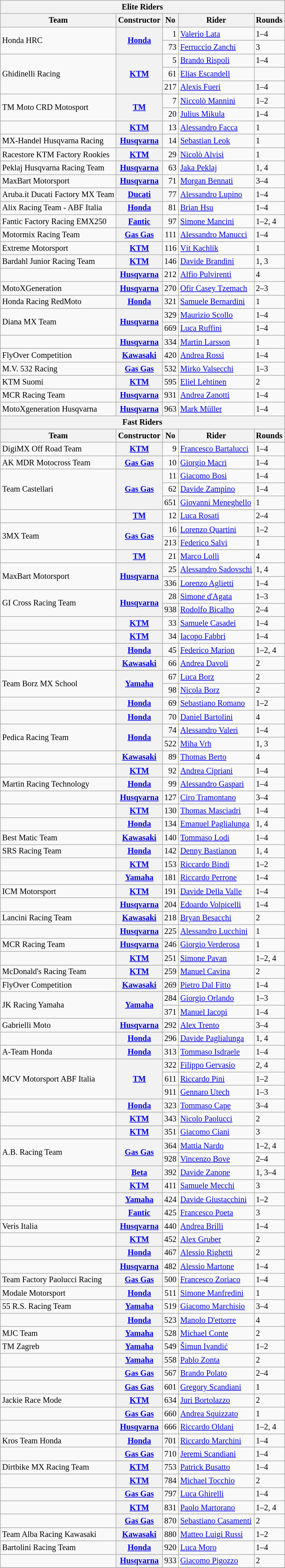<table class="wikitable" style="font-size: 85%;">
<tr>
<th colspan=5><strong>Elite Riders</strong></th>
</tr>
<tr>
<th>Team</th>
<th>Constructor</th>
<th>No</th>
<th>Rider</th>
<th>Rounds</th>
</tr>
<tr>
<td rowspan=2>Honda HRC</td>
<th rowspan=2><a href='#'>Honda</a></th>
<td align="right">1</td>
<td> <a href='#'>Valerio Lata</a></td>
<td>1–4</td>
</tr>
<tr>
<td align="right">73</td>
<td> <a href='#'>Ferruccio Zanchi</a></td>
<td>3</td>
</tr>
<tr>
<td rowspan=3>Ghidinelli Racing</td>
<th rowspan=3><a href='#'>KTM</a></th>
<td align="right">5</td>
<td> <a href='#'>Brando Rispoli</a></td>
<td>1–4</td>
</tr>
<tr>
<td align="right">61</td>
<td> <a href='#'>Elias Escandell</a></td>
<td></td>
</tr>
<tr>
<td align="right">217</td>
<td> <a href='#'>Alexis Fueri</a></td>
<td>1–4</td>
</tr>
<tr>
<td rowspan=2>TM Moto CRD Motosport</td>
<th rowspan=2><a href='#'>TM</a></th>
<td align="right">7</td>
<td> <a href='#'>Niccolò Mannini</a></td>
<td>1–2</td>
</tr>
<tr>
<td align="right">20</td>
<td> <a href='#'>Julius Mikula</a></td>
<td>1–4</td>
</tr>
<tr>
<td></td>
<th><a href='#'>KTM</a></th>
<td align="right">13</td>
<td> <a href='#'>Alessandro Facca</a></td>
<td>1</td>
</tr>
<tr>
<td>MX-Handel Husqvarna Racing</td>
<th><a href='#'>Husqvarna</a></th>
<td align="right">14</td>
<td> <a href='#'>Sebastian Leok</a></td>
<td>1</td>
</tr>
<tr>
<td>Racestore KTM Factory Rookies</td>
<th><a href='#'>KTM</a></th>
<td align="right">29</td>
<td> <a href='#'>Nicolò Alvisi</a></td>
<td>1</td>
</tr>
<tr>
<td>Peklaj Husqvarna Racing Team</td>
<th><a href='#'>Husqvarna</a></th>
<td align="right">63</td>
<td> <a href='#'>Jaka Peklaj</a></td>
<td>1, 4</td>
</tr>
<tr>
<td>MaxBart Motorsport</td>
<th><a href='#'>Husqvarna</a></th>
<td align="right">71</td>
<td> <a href='#'>Morgan Bennati</a></td>
<td>3–4</td>
</tr>
<tr>
<td>Aruba.it Ducati Factory MX Team</td>
<th><a href='#'>Ducati</a></th>
<td align="right">77</td>
<td> <a href='#'>Alessandro Lupino</a></td>
<td>1–4</td>
</tr>
<tr>
<td>Alix Racing Team - ABF Italia</td>
<th><a href='#'>Honda</a></th>
<td align="right">81</td>
<td> <a href='#'>Brian Hsu</a></td>
<td>1–4</td>
</tr>
<tr>
<td>Fantic Factory Racing EMX250</td>
<th><a href='#'>Fantic</a></th>
<td align="right">97</td>
<td> <a href='#'>Simone Mancini</a></td>
<td>1–2, 4</td>
</tr>
<tr>
<td>Motormix Racing Team</td>
<th><a href='#'>Gas Gas</a></th>
<td align="right">111</td>
<td> <a href='#'>Alessandro Manucci</a></td>
<td>1–4</td>
</tr>
<tr>
<td>Extreme Motorsport</td>
<th><a href='#'>KTM</a></th>
<td align="right">116</td>
<td> <a href='#'>Vít Kachlík</a></td>
<td>1</td>
</tr>
<tr>
<td>Bardahl Junior Racing Team</td>
<th><a href='#'>KTM</a></th>
<td align="right">146</td>
<td> <a href='#'>Davide Brandini</a></td>
<td>1, 3</td>
</tr>
<tr>
<td></td>
<th><a href='#'>Husqvarna</a></th>
<td align="right">212</td>
<td> <a href='#'>Alfio Pulvirenti</a></td>
<td>4</td>
</tr>
<tr>
<td>MotoXGeneration</td>
<th><a href='#'>Husqvarna</a></th>
<td align="right">270</td>
<td> <a href='#'>Ofir Casey Tzemach</a></td>
<td>2–3</td>
</tr>
<tr>
<td>Honda Racing RedMoto</td>
<th><a href='#'>Honda</a></th>
<td align="right">321</td>
<td> <a href='#'>Samuele Bernardini</a></td>
<td>1</td>
</tr>
<tr>
<td rowspan=2>Diana MX Team</td>
<th rowspan=2><a href='#'>Husqvarna</a></th>
<td align="right">329</td>
<td> <a href='#'>Maurizio Scollo</a></td>
<td>1–4</td>
</tr>
<tr>
<td align="right">669</td>
<td> <a href='#'>Luca Ruffini</a></td>
<td>1–4</td>
</tr>
<tr>
<td></td>
<th><a href='#'>Husqvarna</a></th>
<td align="right">334</td>
<td> <a href='#'>Martin Larsson</a></td>
<td>1</td>
</tr>
<tr>
<td>FlyOver Competition</td>
<th><a href='#'>Kawasaki</a></th>
<td align="right">420</td>
<td> <a href='#'>Andrea Rossi</a></td>
<td>1–4</td>
</tr>
<tr>
<td>M.V. 532 Racing</td>
<th><a href='#'>Gas Gas</a></th>
<td align="right">532</td>
<td> <a href='#'>Mirko Valsecchi</a></td>
<td>1–3</td>
</tr>
<tr>
<td>KTM Suomi</td>
<th><a href='#'>KTM</a></th>
<td align="right">595</td>
<td> <a href='#'>Eliel Lehtinen</a></td>
<td>2</td>
</tr>
<tr>
<td>MCR Racing Team</td>
<th><a href='#'>Husqvarna</a></th>
<td align="right">931</td>
<td> <a href='#'>Andrea Zanotti</a></td>
<td>1–4</td>
</tr>
<tr>
<td>MotoXgeneration Husqvarna</td>
<th><a href='#'>Husqvarna</a></th>
<td align="right">963</td>
<td> <a href='#'>Mark Müller</a></td>
<td>1–4</td>
</tr>
<tr>
<th colspan=5><strong>Fast Riders</strong></th>
</tr>
<tr>
<th>Team</th>
<th>Constructor</th>
<th>No</th>
<th>Rider</th>
<th>Rounds</th>
</tr>
<tr>
<td>DigiMX Off Road Team</td>
<th><a href='#'>KTM</a></th>
<td align="right">9</td>
<td> <a href='#'>Francesco Bartalucci</a></td>
<td>1–4</td>
</tr>
<tr>
<td>AK MDR Motocross Team</td>
<th><a href='#'>Gas Gas</a></th>
<td align="right">10</td>
<td> <a href='#'>Giorgio Macrì</a></td>
<td>1–4</td>
</tr>
<tr>
<td rowspan=3>Team Castellari</td>
<th rowspan=3><a href='#'>Gas Gas</a></th>
<td align="right">11</td>
<td> <a href='#'>Giacomo Bosi</a></td>
<td>1–4</td>
</tr>
<tr>
<td align="right">62</td>
<td> <a href='#'>Davide Zampino</a></td>
<td>1–4</td>
</tr>
<tr>
<td align="right">651</td>
<td> <a href='#'>Giovanni Meneghello</a></td>
<td>1</td>
</tr>
<tr>
<td></td>
<th><a href='#'>TM</a></th>
<td align="right">12</td>
<td> <a href='#'>Luca Rosati</a></td>
<td>2–4</td>
</tr>
<tr>
<td rowspan=2>3MX Team</td>
<th rowspan=2><a href='#'>Gas Gas</a></th>
<td align="right">16</td>
<td> <a href='#'>Lorenzo Quartini</a></td>
<td>1–2</td>
</tr>
<tr>
<td align="right">213</td>
<td> <a href='#'>Federico Salvi</a></td>
<td>1</td>
</tr>
<tr>
<td></td>
<th><a href='#'>TM</a></th>
<td align="right">21</td>
<td> <a href='#'>Marco Lolli</a></td>
<td>4</td>
</tr>
<tr>
<td rowspan=2>MaxBart Motorsport</td>
<th rowspan=2><a href='#'>Husqvarna</a></th>
<td align="right">25</td>
<td> <a href='#'>Alessandro Sadovschi</a></td>
<td>1, 4</td>
</tr>
<tr>
<td align="right">336</td>
<td> <a href='#'>Lorenzo Aglietti</a></td>
<td>1–4</td>
</tr>
<tr>
<td rowspan=2>GI Cross Racing Team</td>
<th rowspan=2><a href='#'>Husqvarna</a></th>
<td align="right">28</td>
<td> <a href='#'>Simone d'Agata</a></td>
<td>1–3</td>
</tr>
<tr>
<td align="right">938</td>
<td> <a href='#'>Rodolfo Bicalho</a></td>
<td>2–4</td>
</tr>
<tr>
<td></td>
<th><a href='#'>KTM</a></th>
<td align="right">33</td>
<td> <a href='#'>Samuele Casadei</a></td>
<td>1–4</td>
</tr>
<tr>
<td></td>
<th><a href='#'>KTM</a></th>
<td align="right">34</td>
<td> <a href='#'>Iacopo Fabbri</a></td>
<td>1–4</td>
</tr>
<tr>
<td></td>
<th><a href='#'>Honda</a></th>
<td align="right">45</td>
<td> <a href='#'>Federico Marion</a></td>
<td>1–2, 4</td>
</tr>
<tr>
<td></td>
<th><a href='#'>Kawasaki</a></th>
<td align="right">66</td>
<td> <a href='#'>Andrea Davoli</a></td>
<td>2</td>
</tr>
<tr>
<td rowspan=2>Team Borz MX School</td>
<th rowspan=2><a href='#'>Yamaha</a></th>
<td align="right">67</td>
<td> <a href='#'>Luca Borz</a></td>
<td>2</td>
</tr>
<tr>
<td align="right">98</td>
<td> <a href='#'>Nicola Borz</a></td>
<td>2</td>
</tr>
<tr>
<td></td>
<th><a href='#'>Honda</a></th>
<td align="right">69</td>
<td> <a href='#'>Sebastiano Romano</a></td>
<td>1–2</td>
</tr>
<tr>
<td></td>
<th><a href='#'>Honda</a></th>
<td align="right">70</td>
<td> <a href='#'>Daniel Bartolini</a></td>
<td>4</td>
</tr>
<tr>
<td rowspan=2>Pedica Racing Team</td>
<th rowspan=2><a href='#'>Honda</a></th>
<td align="right">74</td>
<td> <a href='#'>Alessandro Valeri</a></td>
<td>1–4</td>
</tr>
<tr>
<td align="right">522</td>
<td> <a href='#'>Miha Vrh</a></td>
<td>1, 3</td>
</tr>
<tr>
<td></td>
<th><a href='#'>Kawasaki</a></th>
<td align="right">89</td>
<td> <a href='#'>Thomas Berto</a></td>
<td>4</td>
</tr>
<tr>
<td></td>
<th><a href='#'>KTM</a></th>
<td align="right">92</td>
<td> <a href='#'>Andrea Cipriani</a></td>
<td>1–4</td>
</tr>
<tr>
<td>Martin Racing Technology</td>
<th><a href='#'>Honda</a></th>
<td align="right">99</td>
<td> <a href='#'>Alessandro Gaspari</a></td>
<td>1–4</td>
</tr>
<tr>
<td></td>
<th><a href='#'>Husqvarna</a></th>
<td align="right">127</td>
<td> <a href='#'>Ciro Tramontano</a></td>
<td>3–4</td>
</tr>
<tr>
<td></td>
<th><a href='#'>KTM</a></th>
<td align="right">130</td>
<td> <a href='#'>Thomas Masciadri</a></td>
<td>1–4</td>
</tr>
<tr>
<td></td>
<th><a href='#'>Honda</a></th>
<td align="right">134</td>
<td> <a href='#'>Emanuel Paglialunga</a></td>
<td>1, 4</td>
</tr>
<tr>
<td>Best Matic Team</td>
<th><a href='#'>Kawasaki</a></th>
<td align="right">140</td>
<td> <a href='#'>Tommaso Lodi</a></td>
<td>1–4</td>
</tr>
<tr>
<td>SRS Racing Team</td>
<th><a href='#'>Honda</a></th>
<td align="right">142</td>
<td> <a href='#'>Denny Bastianon</a></td>
<td>1, 4</td>
</tr>
<tr>
<td></td>
<th><a href='#'>KTM</a></th>
<td align="right">153</td>
<td> <a href='#'>Riccardo Bindi</a></td>
<td>1–2</td>
</tr>
<tr>
<td></td>
<th><a href='#'>Yamaha</a></th>
<td align="right">181</td>
<td> <a href='#'>Riccardo Perrone</a></td>
<td>1–4</td>
</tr>
<tr>
<td>ICM Motorsport</td>
<th><a href='#'>KTM</a></th>
<td align="right">191</td>
<td> <a href='#'>Davide Della Valle</a></td>
<td>1–4</td>
</tr>
<tr>
<td></td>
<th><a href='#'>Husqvarna</a></th>
<td align="right">204</td>
<td> <a href='#'>Edoardo Volpicelli</a></td>
<td>1–4</td>
</tr>
<tr>
<td>Lancini Racing Team</td>
<th><a href='#'>Kawasaki</a></th>
<td align="right">218</td>
<td> <a href='#'>Bryan Besacchi</a></td>
<td>2</td>
</tr>
<tr>
<td></td>
<th><a href='#'>Husqvarna</a></th>
<td align="right">225</td>
<td> <a href='#'>Alessandro Lucchini</a></td>
<td>1</td>
</tr>
<tr>
<td>MCR Racing Team</td>
<th><a href='#'>Husqvarna</a></th>
<td align="right">246</td>
<td> <a href='#'>Giorgio Verderosa</a></td>
<td>1</td>
</tr>
<tr>
<td></td>
<th><a href='#'>KTM</a></th>
<td align="right">251</td>
<td> <a href='#'>Simone Pavan</a></td>
<td>1–2, 4</td>
</tr>
<tr>
<td>McDonald's Racing Team</td>
<th><a href='#'>KTM</a></th>
<td align="right">259</td>
<td> <a href='#'>Manuel Cavina</a></td>
<td>2</td>
</tr>
<tr>
<td>FlyOver Competition</td>
<th><a href='#'>Kawasaki</a></th>
<td align="right">269</td>
<td> <a href='#'>Pietro Dal Fitto</a></td>
<td>1–4</td>
</tr>
<tr>
<td rowspan=2>JK Racing Yamaha</td>
<th rowspan=2><a href='#'>Yamaha</a></th>
<td align="right">284</td>
<td> <a href='#'>Giorgio Orlando</a></td>
<td>1–3</td>
</tr>
<tr>
<td align="right">371</td>
<td> <a href='#'>Manuel Iacopi</a></td>
<td>1–4</td>
</tr>
<tr>
<td>Gabrielli Moto</td>
<th><a href='#'>Husqvarna</a></th>
<td align="right">292</td>
<td> <a href='#'>Alex Trento</a></td>
<td>3–4</td>
</tr>
<tr>
<td></td>
<th><a href='#'>Honda</a></th>
<td align="right">296</td>
<td> <a href='#'>Davide Paglialunga</a></td>
<td>1, 4</td>
</tr>
<tr>
<td>A-Team Honda</td>
<th><a href='#'>Honda</a></th>
<td align="right">313</td>
<td> <a href='#'>Tommaso Isdraele</a></td>
<td>1–4</td>
</tr>
<tr>
<td rowspan=3>MCV Motorsport ABF Italia</td>
<th rowspan=3><a href='#'>TM</a></th>
<td align="right">322</td>
<td> <a href='#'>Filippo Gervasio</a></td>
<td>2, 4</td>
</tr>
<tr>
<td align="right">611</td>
<td> <a href='#'>Riccardo Pini</a></td>
<td>1–2</td>
</tr>
<tr>
<td align="right">911</td>
<td> <a href='#'>Gennaro Utech</a></td>
<td>1–3</td>
</tr>
<tr>
<td></td>
<th><a href='#'>Honda</a></th>
<td align="right">323</td>
<td> <a href='#'>Tommaso Cape</a></td>
<td>3–4</td>
</tr>
<tr>
<td></td>
<th><a href='#'>KTM</a></th>
<td align="right">343</td>
<td> <a href='#'>Nicolo Paolucci</a></td>
<td>2</td>
</tr>
<tr>
<td></td>
<th><a href='#'>KTM</a></th>
<td align="right">351</td>
<td> <a href='#'>Giacomo Ciani</a></td>
<td>3</td>
</tr>
<tr>
<td rowspan=2>A.B. Racing Team</td>
<th rowspan=2><a href='#'>Gas Gas</a></th>
<td align="right">364</td>
<td> <a href='#'>Mattia Nardo</a></td>
<td>1–2, 4</td>
</tr>
<tr>
<td align="right">928</td>
<td> <a href='#'>Vincenzo Bove</a></td>
<td>2–4</td>
</tr>
<tr>
<td></td>
<th><a href='#'>Beta</a></th>
<td align="right">392</td>
<td> <a href='#'>Davide Zanone</a></td>
<td>1, 3–4</td>
</tr>
<tr>
<td></td>
<th><a href='#'>KTM</a></th>
<td align="right">411</td>
<td> <a href='#'>Samuele Mecchi</a></td>
<td>3</td>
</tr>
<tr>
<td></td>
<th><a href='#'>Yamaha</a></th>
<td align="right">424</td>
<td> <a href='#'>Davide Giustacchini</a></td>
<td>1–2</td>
</tr>
<tr>
<td></td>
<th><a href='#'>Fantic</a></th>
<td align="right">425</td>
<td> <a href='#'>Francesco Poeta</a></td>
<td>3</td>
</tr>
<tr>
<td>Veris Italia</td>
<th><a href='#'>Husqvarna</a></th>
<td align="right">440</td>
<td> <a href='#'>Andrea Brilli</a></td>
<td>1–4</td>
</tr>
<tr>
<td></td>
<th><a href='#'>KTM</a></th>
<td align="right">452</td>
<td> <a href='#'>Alex Gruber</a></td>
<td>2</td>
</tr>
<tr>
<td></td>
<th><a href='#'>Honda</a></th>
<td align="right">467</td>
<td> <a href='#'>Alessio Righetti</a></td>
<td>2</td>
</tr>
<tr>
<td></td>
<th><a href='#'>Husqvarna</a></th>
<td align="right">482</td>
<td> <a href='#'>Alessio Martone</a></td>
<td>1–4</td>
</tr>
<tr>
<td>Team Factory Paolucci Racing</td>
<th><a href='#'>Gas Gas</a></th>
<td align="right">500</td>
<td> <a href='#'>Francesco Zoriaco</a></td>
<td>1–4</td>
</tr>
<tr>
<td>Modale Motorsport</td>
<th><a href='#'>Honda</a></th>
<td align="right">511</td>
<td> <a href='#'>Simone Manfredini</a></td>
<td>1</td>
</tr>
<tr>
<td>55 R.S. Racing Team</td>
<th><a href='#'>Yamaha</a></th>
<td align="right">519</td>
<td> <a href='#'>Giacomo Marchisio</a></td>
<td>3–4</td>
</tr>
<tr>
<td></td>
<th><a href='#'>Honda</a></th>
<td align="right">523</td>
<td> <a href='#'>Manolo D'ettorre</a></td>
<td>4</td>
</tr>
<tr>
<td>MJC Team</td>
<th><a href='#'>Yamaha</a></th>
<td align="right">528</td>
<td> <a href='#'>Michael Conte</a></td>
<td>2</td>
</tr>
<tr>
<td>TM Zagreb</td>
<th><a href='#'>Yamaha</a></th>
<td align="right">549</td>
<td> <a href='#'>Šimun Ivandić</a></td>
<td>1–2</td>
</tr>
<tr>
<td></td>
<th><a href='#'>Yamaha</a></th>
<td align="right">558</td>
<td> <a href='#'>Pablo Zonta</a></td>
<td>2</td>
</tr>
<tr>
<td></td>
<th><a href='#'>Gas Gas</a></th>
<td align="right">567</td>
<td> <a href='#'>Brando Polato</a></td>
<td>2–4</td>
</tr>
<tr>
<td></td>
<th><a href='#'>Gas Gas</a></th>
<td align="right">601</td>
<td> <a href='#'>Gregory Scandiani</a></td>
<td>1</td>
</tr>
<tr>
<td>Jackie Race Mode</td>
<th><a href='#'>KTM</a></th>
<td align="right">634</td>
<td> <a href='#'>Juri Bortolazzo</a></td>
<td>2</td>
</tr>
<tr>
<td></td>
<th><a href='#'>Gas Gas</a></th>
<td align="right">660</td>
<td> <a href='#'>Andrea Squizzato</a></td>
<td>1</td>
</tr>
<tr>
<td></td>
<th><a href='#'>Husqvarna</a></th>
<td align="right">666</td>
<td> <a href='#'>Riccardo Oldani</a></td>
<td>1–2, 4</td>
</tr>
<tr>
<td>Kros Team Honda</td>
<th><a href='#'>Honda</a></th>
<td align="right">701</td>
<td> <a href='#'>Riccardo Marchini</a></td>
<td>1–4</td>
</tr>
<tr>
<td></td>
<th><a href='#'>Gas Gas</a></th>
<td align="right">710</td>
<td> <a href='#'>Jeremi Scandiani</a></td>
<td>1–4</td>
</tr>
<tr>
<td>Dirtbike MX Racing Team</td>
<th><a href='#'>KTM</a></th>
<td align="right">753</td>
<td> <a href='#'>Patrick Busatto</a></td>
<td>1–4</td>
</tr>
<tr>
<td></td>
<th><a href='#'>KTM</a></th>
<td align="right">784</td>
<td> <a href='#'>Michael Tocchio</a></td>
<td>2</td>
</tr>
<tr>
<td></td>
<th><a href='#'>Gas Gas</a></th>
<td align="right">797</td>
<td> <a href='#'>Luca Ghirelli</a></td>
<td>1–4</td>
</tr>
<tr>
<td></td>
<th><a href='#'>KTM</a></th>
<td align="right">831</td>
<td> <a href='#'>Paolo Martorano</a></td>
<td>1–2, 4</td>
</tr>
<tr>
<td></td>
<th><a href='#'>Gas Gas</a></th>
<td align="right">870</td>
<td> <a href='#'>Sebastiano Casamenti</a></td>
<td>2</td>
</tr>
<tr>
<td>Team Alba Racing Kawasaki</td>
<th><a href='#'>Kawasaki</a></th>
<td align="right">880</td>
<td> <a href='#'>Matteo Luigi Russi</a></td>
<td>1–2</td>
</tr>
<tr>
<td>Bartolini Racing Team</td>
<th><a href='#'>Honda</a></th>
<td align="right">920</td>
<td> <a href='#'>Luca Moro</a></td>
<td>1–4</td>
</tr>
<tr>
<td></td>
<th><a href='#'>Husqvarna</a></th>
<td align="right">933</td>
<td> <a href='#'>Giacomo Pigozzo</a></td>
<td>2</td>
</tr>
<tr>
</tr>
</table>
